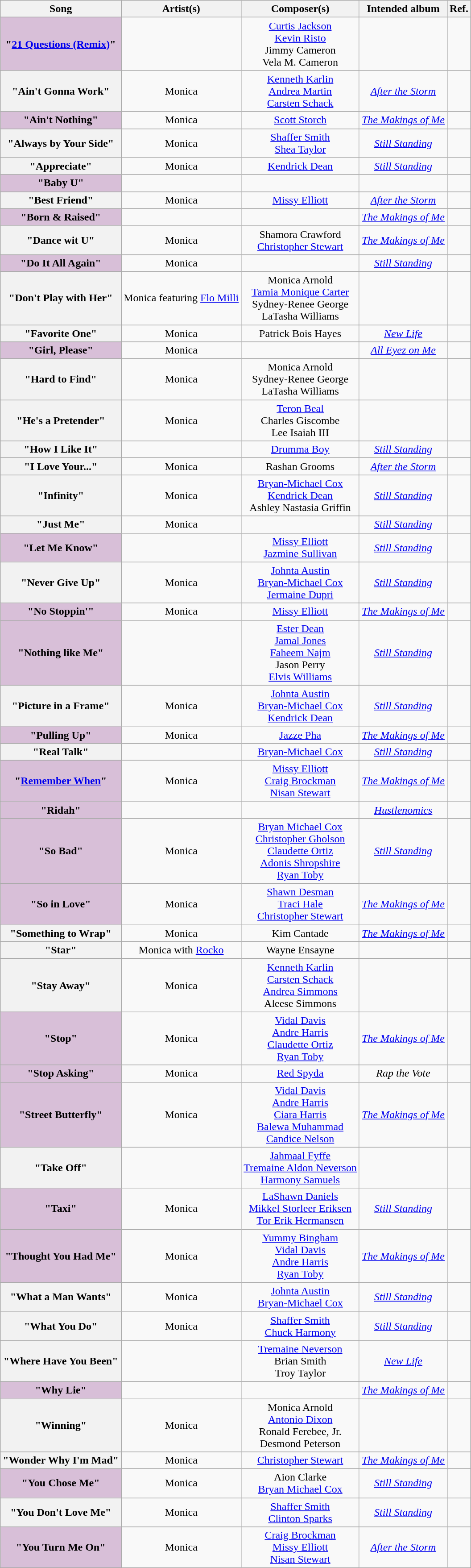<table class="wikitable sortable plainrowheaders" style="text-align:center;">
<tr>
<th scope="col">Song</th>
<th scope="col">Artist(s)</th>
<th scope="col" class="unsortable">Composer(s)</th>
<th scope="col">Intended album</th>
<th scope="col" class="unsortable">Ref.</th>
</tr>
<tr>
<th scope=row style="background-color:#D8BFD8">"<a href='#'>21 Questions (Remix)</a>"</th>
<td></td>
<td><a href='#'>Curtis Jackson</a><br> <a href='#'>Kevin Risto</a><br> Jimmy Cameron<br> Vela M. Cameron</td>
<td></td>
<td></td>
</tr>
<tr>
<th scope=row>"Ain't Gonna Work"</th>
<td>Monica</td>
<td><a href='#'>Kenneth Karlin</a><br> <a href='#'>Andrea Martin</a><br> <a href='#'>Carsten Schack</a></td>
<td><em><a href='#'>After the Storm</a></em></td>
<td></td>
</tr>
<tr>
<th scope=row style="background-color:#D8BFD8">"Ain't Nothing"</th>
<td>Monica</td>
<td><a href='#'>Scott Storch</a></td>
<td><em><a href='#'>The Makings of Me</a></em></td>
<td></td>
</tr>
<tr>
<th scope=row>"Always by Your Side"</th>
<td>Monica</td>
<td><a href='#'>Shaffer Smith</a><br> <a href='#'>Shea Taylor</a></td>
<td><em><a href='#'>Still Standing</a></em></td>
<td></td>
</tr>
<tr>
<th scope=row>"Appreciate"</th>
<td>Monica</td>
<td><a href='#'>Kendrick Dean</a></td>
<td><em><a href='#'>Still Standing</a></em></td>
<td><br></td>
</tr>
<tr>
<th scope=row style="background-color:#D8BFD8">"Baby U"</th>
<td></td>
<td></td>
<td></td>
<td></td>
</tr>
<tr>
<th scope=row>"Best Friend"</th>
<td>Monica</td>
<td><a href='#'>Missy Elliott</a></td>
<td><em><a href='#'>After the Storm</a></em></td>
<td></td>
</tr>
<tr>
<th scope=row style="background-color:#D8BFD8">"Born & Raised"</th>
<td></td>
<td></td>
<td><em><a href='#'>The Makings of Me</a></em></td>
<td></td>
</tr>
<tr>
<th scope=row>"Dance wit U"</th>
<td>Monica</td>
<td>Shamora Crawford<br> <a href='#'>Christopher Stewart</a></td>
<td><em><a href='#'>The Makings of Me</a></em></td>
<td></td>
</tr>
<tr>
<th scope=row style="background-color:#D8BFD8">"Do It All Again"</th>
<td>Monica</td>
<td></td>
<td><em><a href='#'>Still Standing</a></em></td>
<td></td>
</tr>
<tr>
<th scope=row>"Don't Play with Her"</th>
<td>Monica featuring <a href='#'>Flo Milli</a></td>
<td>Monica Arnold <br> <a href='#'>Tamia Monique Carter</a> <br> Sydney-Renee George <br> LaTasha Williams</td>
<td></td>
<td></td>
</tr>
<tr>
<th scope=row>"Favorite One"</th>
<td>Monica</td>
<td>Patrick Bois Hayes</td>
<td><em><a href='#'>New Life</a></em></td>
<td></td>
</tr>
<tr>
<th scope=row style="background-color:#D8BFD8">"Girl, Please"</th>
<td>Monica</td>
<td></td>
<td><em><a href='#'>All Eyez on Me</a></em></td>
<td></td>
</tr>
<tr>
<th scope=row>"Hard to Find"</th>
<td>Monica</td>
<td>Monica Arnold <br> Sydney-Renee George <br> LaTasha Williams</td>
<td></td>
<td></td>
</tr>
<tr>
<th scope=row>"He's a Pretender"</th>
<td>Monica</td>
<td><a href='#'>Teron Beal</a> <br> Charles Giscombe <br> Lee Isaiah III</td>
<td></td>
<td></td>
</tr>
<tr>
<th scope=row>"How I Like It"</th>
<td></td>
<td><a href='#'>Drumma Boy</a></td>
<td><em><a href='#'>Still Standing</a></em></td>
<td></td>
</tr>
<tr>
<th scope=row>"I Love Your..."</th>
<td>Monica</td>
<td>Rashan Grooms</td>
<td><em><a href='#'>After the Storm</a></em></td>
<td></td>
</tr>
<tr>
<th scope=row>"Infinity"</th>
<td>Monica</td>
<td><a href='#'>Bryan-Michael Cox</a><br><a href='#'>Kendrick Dean</a><br>Ashley Nastasia Griffin</td>
<td><em><a href='#'>Still Standing</a></em></td>
<td></td>
</tr>
<tr>
<th scope=row>"Just Me"</th>
<td>Monica</td>
<td></td>
<td><em><a href='#'>Still Standing</a></em></td>
<td></td>
</tr>
<tr>
<th scope=row style="background-color:#D8BFD8">"Let Me Know"</th>
<td></td>
<td><a href='#'>Missy Elliott</a><br> <a href='#'>Jazmine Sullivan</a></td>
<td><em><a href='#'>Still Standing</a></em></td>
<td><br></td>
</tr>
<tr>
<th scope=row>"Never Give Up"</th>
<td>Monica</td>
<td><a href='#'>Johnta Austin</a><br> <a href='#'>Bryan-Michael Cox</a><br> <a href='#'>Jermaine Dupri</a></td>
<td><em><a href='#'>Still Standing</a></em></td>
<td></td>
</tr>
<tr>
<th scope=row style="background-color:#D8BFD8">"No Stoppin'"</th>
<td>Monica</td>
<td><a href='#'>Missy Elliott</a></td>
<td><em><a href='#'>The Makings of Me</a></em></td>
<td></td>
</tr>
<tr>
<th scope=row style="background-color:#D8BFD8">"Nothing like Me"</th>
<td></td>
<td><a href='#'>Ester Dean</a><br> <a href='#'>Jamal Jones</a><br> <a href='#'>Faheem Najm</a><br> Jason Perry<br> <a href='#'>Elvis Williams</a></td>
<td><em><a href='#'>Still Standing</a></em></td>
<td><br></td>
</tr>
<tr>
<th scope=row>"Picture in a Frame"</th>
<td>Monica</td>
<td><a href='#'>Johnta Austin</a><br> <a href='#'>Bryan-Michael Cox</a><br> <a href='#'>Kendrick Dean</a></td>
<td><em><a href='#'>Still Standing</a></em></td>
<td></td>
</tr>
<tr>
<th scope=row style="background-color:#D8BFD8">"Pulling Up"</th>
<td>Monica</td>
<td><a href='#'>Jazze Pha</a></td>
<td><em><a href='#'>The Makings of Me</a></em></td>
<td></td>
</tr>
<tr>
<th scope=row>"Real Talk"</th>
<td></td>
<td><a href='#'>Bryan-Michael Cox</a></td>
<td><em><a href='#'>Still Standing</a></em></td>
<td></td>
</tr>
<tr>
<th scope=row style="background-color:#D8BFD8">"<a href='#'>Remember When</a>"</th>
<td>Monica</td>
<td><a href='#'>Missy Elliott</a><br> <a href='#'>Craig Brockman</a><br> <a href='#'>Nisan Stewart</a></td>
<td><em><a href='#'>The Makings of Me</a></em></td>
<td></td>
</tr>
<tr>
<th scope=row style="background-color:#D8BFD8">"Ridah"</th>
<td></td>
<td></td>
<td><em><a href='#'>Hustlenomics</a></em></td>
<td></td>
</tr>
<tr>
<th scope=row style="background-color:#D8BFD8">"So Bad"</th>
<td>Monica</td>
<td><a href='#'>Bryan Michael Cox</a><br> <a href='#'>Christopher Gholson</a><br> <a href='#'>Claudette Ortiz</a><br> <a href='#'>Adonis Shropshire</a><br> <a href='#'>Ryan Toby</a></td>
<td><em><a href='#'>Still Standing</a></em></td>
<td><br></td>
</tr>
<tr>
<th scope=row style="background-color:#D8BFD8">"So in Love"</th>
<td>Monica</td>
<td><a href='#'>Shawn Desman</a><br> <a href='#'>Traci Hale</a><br> <a href='#'>Christopher Stewart</a></td>
<td><em><a href='#'>The Makings of Me</a></em></td>
<td></td>
</tr>
<tr>
<th scope=row>"Something to Wrap"</th>
<td>Monica</td>
<td>Kim Cantade</td>
<td><em><a href='#'>The Makings of Me</a></em></td>
<td></td>
</tr>
<tr>
<th scope=row>"Star"</th>
<td>Monica with <a href='#'>Rocko</a></td>
<td>Wayne Ensayne</td>
<td></td>
<td></td>
</tr>
<tr>
<th scope=row>"Stay Away"</th>
<td>Monica</td>
<td><a href='#'>Kenneth Karlin</a><br> <a href='#'>Carsten Schack</a><br> <a href='#'>Andrea Simmons</a><br> Aleese Simmons</td>
<td></td>
<td></td>
</tr>
<tr>
<th scope=row style="background-color:#D8BFD8">"Stop"</th>
<td>Monica</td>
<td><a href='#'>Vidal Davis</a><br> <a href='#'>Andre Harris</a><br> <a href='#'>Claudette Ortiz</a><br> <a href='#'>Ryan Toby</a></td>
<td><em><a href='#'>The Makings of Me</a></em></td>
<td></td>
</tr>
<tr>
<th scope=row style="background-color:#D8BFD8">"Stop Asking"</th>
<td>Monica</td>
<td><a href='#'>Red Spyda</a></td>
<td><em>Rap the Vote</em></td>
<td></td>
</tr>
<tr>
<th scope=row style="background-color:#D8BFD8">"Street Butterfly"</th>
<td>Monica</td>
<td><a href='#'>Vidal Davis</a><br> <a href='#'>Andre Harris</a><br>  <a href='#'>Ciara Harris</a><br> <a href='#'>Balewa Muhammad</a><br> <a href='#'>Candice Nelson</a></td>
<td><em><a href='#'>The Makings of Me</a></em></td>
<td></td>
</tr>
<tr>
<th scope=row>"Take Off"</th>
<td></td>
<td><a href='#'>Jahmaal Fyffe</a><br> <a href='#'>Tremaine Aldon Neverson</a><br> <a href='#'>Harmony Samuels</a></td>
<td></td>
<td></td>
</tr>
<tr>
<th scope=row style="background-color:#D8BFD8">"Taxi"</th>
<td>Monica</td>
<td><a href='#'>LaShawn Daniels</a><br> <a href='#'>Mikkel Storleer Eriksen</a><br> <a href='#'>Tor Erik Hermansen</a></td>
<td><em><a href='#'>Still Standing</a></em></td>
<td><br></td>
</tr>
<tr>
<th scope=row style="background-color:#D8BFD8">"Thought You Had Me"</th>
<td>Monica</td>
<td><a href='#'>Yummy Bingham</a><br> <a href='#'>Vidal Davis</a><br> <a href='#'>Andre Harris</a><br> <a href='#'>Ryan Toby</a></td>
<td><em><a href='#'>The Makings of Me</a></em></td>
<td></td>
</tr>
<tr>
<th scope=row>"What a Man Wants"</th>
<td>Monica</td>
<td><a href='#'>Johnta Austin</a><br> <a href='#'>Bryan-Michael Cox</a></td>
<td><em><a href='#'>Still Standing</a></em></td>
<td></td>
</tr>
<tr>
<th scope=row>"What You Do"</th>
<td>Monica</td>
<td><a href='#'>Shaffer Smith</a><br> <a href='#'>Chuck Harmony</a></td>
<td><em><a href='#'>Still Standing</a></em></td>
<td></td>
</tr>
<tr>
<th scope=row>"Where Have You Been"</th>
<td></td>
<td><a href='#'>Tremaine Neverson</a><br> Brian Smith <br> Troy Taylor</td>
<td><em><a href='#'>New Life</a></em></td>
<td></td>
</tr>
<tr>
<th scope=row style="background-color:#D8BFD8">"Why Lie"</th>
<td></td>
<td></td>
<td><em><a href='#'>The Makings of Me</a></em></td>
<td></td>
</tr>
<tr>
<th scope=row>"Winning"</th>
<td>Monica</td>
<td>Monica Arnold <br> <a href='#'>Antonio Dixon</a> <br> Ronald Ferebee, Jr. <br> Desmond Peterson</td>
<td></td>
<td></td>
</tr>
<tr>
<th scope=row>"Wonder Why I'm Mad"</th>
<td>Monica</td>
<td><a href='#'>Christopher Stewart</a></td>
<td><em><a href='#'>The Makings of Me</a></em></td>
<td></td>
</tr>
<tr>
<th scope=row style="background-color:#D8BFD8">"You Chose Me"</th>
<td>Monica</td>
<td>Aion Clarke<br> <a href='#'>Bryan Michael Cox</a></td>
<td><em><a href='#'>Still Standing</a></em></td>
<td></td>
</tr>
<tr>
<th scope=row>"You Don't Love Me"</th>
<td>Monica</td>
<td><a href='#'>Shaffer Smith</a><br> <a href='#'>Clinton Sparks</a></td>
<td><em><a href='#'>Still Standing</a></em></td>
<td></td>
</tr>
<tr>
<th scope=row style="background-color:#D8BFD8">"You Turn Me On"</th>
<td>Monica</td>
<td><a href='#'>Craig Brockman</a><br> <a href='#'>Missy Elliott</a><br> <a href='#'>Nisan Stewart</a></td>
<td><em><a href='#'>After the Storm</a></em></td>
<td></td>
</tr>
</table>
